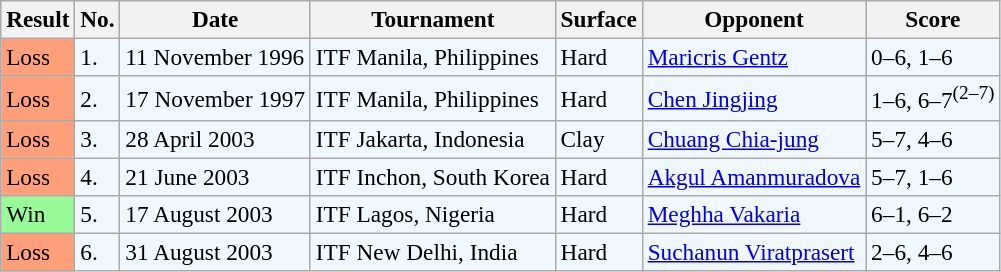<table class="sortable wikitable" style="font-size:97%;">
<tr>
<th>Result</th>
<th>No.</th>
<th>Date</th>
<th>Tournament</th>
<th>Surface</th>
<th>Opponent</th>
<th class="unsortable">Score</th>
</tr>
<tr bgcolor=f0f8ff>
<td bgcolor=FFA07A>Loss</td>
<td>1.</td>
<td>11 November 1996</td>
<td>ITF Manila, Philippines</td>
<td>Hard</td>
<td> <a href='#'>Maricris Gentz</a></td>
<td>0–6, 1–6</td>
</tr>
<tr bgcolor=f0f8ff>
<td bgcolor=FFA07A>Loss</td>
<td>2.</td>
<td>17 November 1997</td>
<td>ITF Manila, Philippines</td>
<td>Hard</td>
<td> <a href='#'>Chen Jingjing</a></td>
<td>1–6, 6–7<sup>(2–7)</sup></td>
</tr>
<tr bgcolor=f0f8ff>
<td bgcolor=FFA07A>Loss</td>
<td>3.</td>
<td>28 April 2003</td>
<td>ITF Jakarta, Indonesia</td>
<td>Clay</td>
<td> <a href='#'>Chuang Chia-jung</a></td>
<td>5–7, 4–6</td>
</tr>
<tr bgcolor="#f0f8ff">
<td bgcolor=FFA07A>Loss</td>
<td>4.</td>
<td>21 June 2003</td>
<td>ITF Inchon, South Korea</td>
<td>Hard</td>
<td> <a href='#'>Akgul Amanmuradova</a></td>
<td>5–7, 1–6</td>
</tr>
<tr bgcolor="#f0f8ff">
<td bgcolor="98FB98">Win</td>
<td>5.</td>
<td>17 August 2003</td>
<td>ITF Lagos, Nigeria</td>
<td>Hard</td>
<td> <a href='#'>Meghha Vakaria</a></td>
<td>6–1, 6–2</td>
</tr>
<tr bgcolor="#f0f8ff">
<td bgcolor=FFA07A>Loss</td>
<td>6.</td>
<td>31 August 2003</td>
<td>ITF New Delhi, India</td>
<td>Hard</td>
<td> <a href='#'>Suchanun Viratprasert</a></td>
<td>2–6, 4–6</td>
</tr>
</table>
